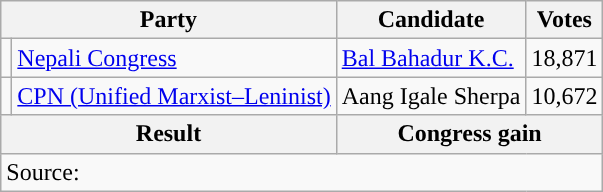<table class="wikitable">
<tr>
<th colspan="2">Party</th>
<th>Candidate</th>
<th>Votes</th>
</tr>
<tr>
<td style="background-color:"></td>
<td><a href='#'>Nepali Congress</a></td>
<td><a href='#'>Bal Bahadur K.C.</a></td>
<td>18,871</td>
</tr>
<tr>
<td style="background-color:"></td>
<td><a href='#'>CPN (Unified Marxist–Leninist)</a></td>
<td>Aang Igale Sherpa</td>
<td>10,672</td>
</tr>
<tr>
<th colspan="2">Result</th>
<th colspan="2">Congress gain</th>
</tr>
<tr>
<td colspan="4">Source: </td>
</tr>
</table>
